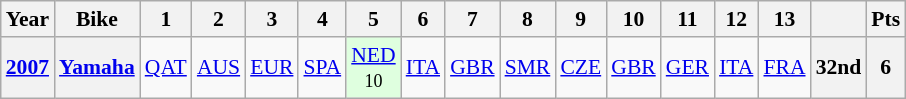<table class="wikitable" style="text-align:center; font-size:90%">
<tr>
<th>Year</th>
<th>Bike</th>
<th>1</th>
<th>2</th>
<th>3</th>
<th>4</th>
<th>5</th>
<th>6</th>
<th>7</th>
<th>8</th>
<th>9</th>
<th>10</th>
<th>11</th>
<th>12</th>
<th>13</th>
<th></th>
<th>Pts</th>
</tr>
<tr>
<th><a href='#'>2007</a></th>
<th><a href='#'>Yamaha</a></th>
<td><a href='#'>QAT</a></td>
<td><a href='#'>AUS</a></td>
<td><a href='#'>EUR</a></td>
<td><a href='#'>SPA</a></td>
<td style="background:#DFFFDF;"><a href='#'>NED</a><br><small>10</small></td>
<td><a href='#'>ITA</a></td>
<td><a href='#'>GBR</a></td>
<td><a href='#'>SMR</a></td>
<td><a href='#'>CZE</a></td>
<td><a href='#'>GBR</a></td>
<td><a href='#'>GER</a></td>
<td><a href='#'>ITA</a></td>
<td><a href='#'>FRA</a></td>
<th>32nd</th>
<th>6</th>
</tr>
</table>
